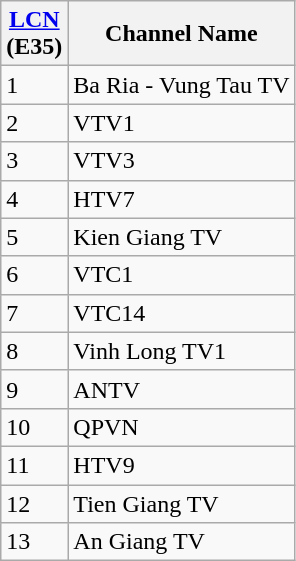<table class=wikitable>
<tr>
<th><a href='#'>LCN</a> <br>(E35)</th>
<th>Channel Name</th>
</tr>
<tr>
<td>1</td>
<td>Ba Ria - Vung Tau TV</td>
</tr>
<tr>
<td>2</td>
<td>VTV1</td>
</tr>
<tr>
<td>3</td>
<td>VTV3</td>
</tr>
<tr>
<td>4</td>
<td>HTV7</td>
</tr>
<tr>
<td>5</td>
<td>Kien Giang TV</td>
</tr>
<tr>
<td>6</td>
<td>VTC1</td>
</tr>
<tr>
<td>7</td>
<td>VTC14</td>
</tr>
<tr>
<td>8</td>
<td>Vinh Long TV1</td>
</tr>
<tr>
<td>9</td>
<td>ANTV</td>
</tr>
<tr>
<td>10</td>
<td>QPVN</td>
</tr>
<tr>
<td>11</td>
<td>HTV9</td>
</tr>
<tr>
<td>12</td>
<td>Tien Giang TV</td>
</tr>
<tr>
<td>13</td>
<td>An Giang TV</td>
</tr>
</table>
